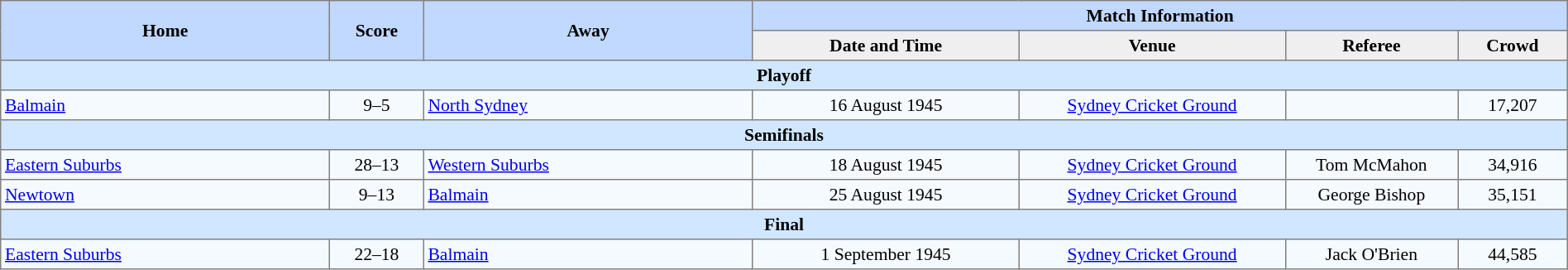<table border="1" cellpadding="3" cellspacing="0" style="border-collapse:collapse; font-size:90%; text-align:center; width:100%;">
<tr style="background:#c1d8ff;">
<th rowspan="2" style="width:21%;">Home</th>
<th rowspan="2" style="width:6%;">Score</th>
<th rowspan="2" style="width:21%;">Away</th>
<th colspan=6>Match Information</th>
</tr>
<tr style="background:#efefef;">
<th width=17%>Date and Time</th>
<th width=17%>Venue</th>
<th width=11%>Referee</th>
<th width=7%>Crowd</th>
</tr>
<tr style="background:#d0e7ff;">
<td colspan=7><strong>Playoff</strong></td>
</tr>
<tr style="background:#f5faff;">
<td align=left> <a href='#'>Balmain</a></td>
<td>9–5</td>
<td align=left> <a href='#'>North Sydney</a></td>
<td>16 August 1945</td>
<td><a href='#'>Sydney Cricket Ground</a></td>
<td></td>
<td>17,207</td>
</tr>
<tr style="background:#d0e7ff;">
<td colspan=7><strong>Semifinals</strong></td>
</tr>
<tr style="background:#f5faff;">
<td align=left> <a href='#'>Eastern Suburbs</a></td>
<td>28–13</td>
<td align=left> <a href='#'>Western Suburbs</a></td>
<td>18 August 1945</td>
<td><a href='#'>Sydney Cricket Ground</a></td>
<td>Tom McMahon</td>
<td>34,916</td>
</tr>
<tr style="background:#f5faff;">
<td align=left> <a href='#'>Newtown</a></td>
<td>9–13</td>
<td align=left> <a href='#'>Balmain</a></td>
<td>25 August 1945</td>
<td><a href='#'>Sydney Cricket Ground</a></td>
<td>George Bishop</td>
<td>35,151</td>
</tr>
<tr style="background:#d0e7ff;">
<td colspan=7><strong>Final</strong></td>
</tr>
<tr style="background:#f5faff;">
<td align=left> <a href='#'>Eastern Suburbs</a></td>
<td>22–18</td>
<td align=left> <a href='#'>Balmain</a></td>
<td>1 September 1945</td>
<td><a href='#'>Sydney Cricket Ground</a></td>
<td>Jack O'Brien</td>
<td>44,585</td>
</tr>
</table>
